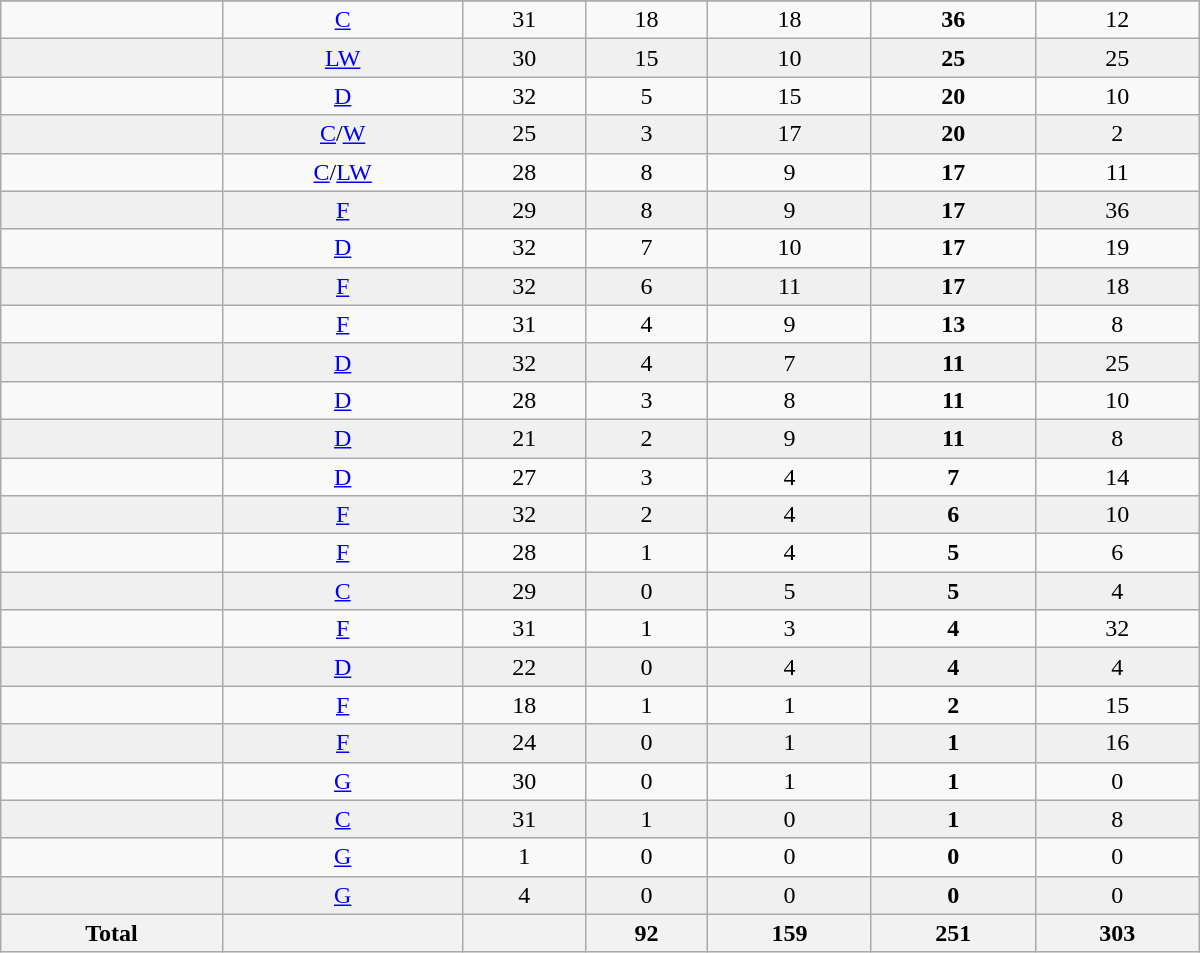<table class="wikitable sortable" width=800>
<tr align="center">
</tr>
<tr align="center" bgcolor="">
<td></td>
<td><a href='#'>C</a></td>
<td>31</td>
<td>18</td>
<td>18</td>
<td><strong>36</strong></td>
<td>12</td>
</tr>
<tr align="center" bgcolor="f0f0f0">
<td></td>
<td><a href='#'>LW</a></td>
<td>30</td>
<td>15</td>
<td>10</td>
<td><strong>25</strong></td>
<td>25</td>
</tr>
<tr align="center" bgcolor="">
<td></td>
<td><a href='#'>D</a></td>
<td>32</td>
<td>5</td>
<td>15</td>
<td><strong>20</strong></td>
<td>10</td>
</tr>
<tr align="center" bgcolor="f0f0f0">
<td></td>
<td><a href='#'>C</a>/<a href='#'>W</a></td>
<td>25</td>
<td>3</td>
<td>17</td>
<td><strong>20</strong></td>
<td>2</td>
</tr>
<tr align="center" bgcolor="">
<td></td>
<td><a href='#'>C</a>/<a href='#'>LW</a></td>
<td>28</td>
<td>8</td>
<td>9</td>
<td><strong>17</strong></td>
<td>11</td>
</tr>
<tr align="center" bgcolor="f0f0f0">
<td></td>
<td><a href='#'>F</a></td>
<td>29</td>
<td>8</td>
<td>9</td>
<td><strong>17</strong></td>
<td>36</td>
</tr>
<tr align="center" bgcolor="">
<td></td>
<td><a href='#'>D</a></td>
<td>32</td>
<td>7</td>
<td>10</td>
<td><strong>17</strong></td>
<td>19</td>
</tr>
<tr align="center" bgcolor="f0f0f0">
<td></td>
<td><a href='#'>F</a></td>
<td>32</td>
<td>6</td>
<td>11</td>
<td><strong>17</strong></td>
<td>18</td>
</tr>
<tr align="center" bgcolor="">
<td></td>
<td><a href='#'>F</a></td>
<td>31</td>
<td>4</td>
<td>9</td>
<td><strong>13</strong></td>
<td>8</td>
</tr>
<tr align="center" bgcolor="f0f0f0">
<td></td>
<td><a href='#'>D</a></td>
<td>32</td>
<td>4</td>
<td>7</td>
<td><strong>11</strong></td>
<td>25</td>
</tr>
<tr align="center" bgcolor="">
<td></td>
<td><a href='#'>D</a></td>
<td>28</td>
<td>3</td>
<td>8</td>
<td><strong>11</strong></td>
<td>10</td>
</tr>
<tr align="center" bgcolor="f0f0f0">
<td></td>
<td><a href='#'>D</a></td>
<td>21</td>
<td>2</td>
<td>9</td>
<td><strong>11</strong></td>
<td>8</td>
</tr>
<tr align="center" bgcolor="">
<td></td>
<td><a href='#'>D</a></td>
<td>27</td>
<td>3</td>
<td>4</td>
<td><strong>7</strong></td>
<td>14</td>
</tr>
<tr align="center" bgcolor="f0f0f0">
<td></td>
<td><a href='#'>F</a></td>
<td>32</td>
<td>2</td>
<td>4</td>
<td><strong>6</strong></td>
<td>10</td>
</tr>
<tr align="center" bgcolor="">
<td></td>
<td><a href='#'>F</a></td>
<td>28</td>
<td>1</td>
<td>4</td>
<td><strong>5</strong></td>
<td>6</td>
</tr>
<tr align="center" bgcolor="f0f0f0">
<td></td>
<td><a href='#'>C</a></td>
<td>29</td>
<td>0</td>
<td>5</td>
<td><strong>5</strong></td>
<td>4</td>
</tr>
<tr align="center" bgcolor="">
<td></td>
<td><a href='#'>F</a></td>
<td>31</td>
<td>1</td>
<td>3</td>
<td><strong>4</strong></td>
<td>32</td>
</tr>
<tr align="center" bgcolor="f0f0f0">
<td></td>
<td><a href='#'>D</a></td>
<td>22</td>
<td>0</td>
<td>4</td>
<td><strong>4</strong></td>
<td>4</td>
</tr>
<tr align="center" bgcolor="">
<td></td>
<td><a href='#'>F</a></td>
<td>18</td>
<td>1</td>
<td>1</td>
<td><strong>2</strong></td>
<td>15</td>
</tr>
<tr align="center" bgcolor="f0f0f0">
<td></td>
<td><a href='#'>F</a></td>
<td>24</td>
<td>0</td>
<td>1</td>
<td><strong>1</strong></td>
<td>16</td>
</tr>
<tr align="center" bgcolor="">
<td></td>
<td><a href='#'>G</a></td>
<td>30</td>
<td>0</td>
<td>1</td>
<td><strong>1</strong></td>
<td>0</td>
</tr>
<tr align="center" bgcolor="f0f0f0">
<td></td>
<td><a href='#'>C</a></td>
<td>31</td>
<td>1</td>
<td>0</td>
<td><strong>1</strong></td>
<td>8</td>
</tr>
<tr align="center" bgcolor="">
<td></td>
<td><a href='#'>G</a></td>
<td>1</td>
<td>0</td>
<td>0</td>
<td><strong>0</strong></td>
<td>0</td>
</tr>
<tr align="center" bgcolor="f0f0f0">
<td></td>
<td><a href='#'>G</a></td>
<td>4</td>
<td>0</td>
<td>0</td>
<td><strong>0</strong></td>
<td>0</td>
</tr>
<tr>
<th>Total</th>
<th></th>
<th></th>
<th>92</th>
<th>159</th>
<th>251</th>
<th>303</th>
</tr>
</table>
